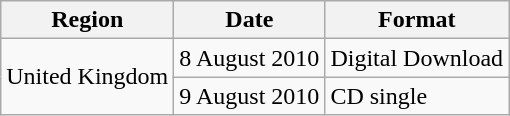<table class=wikitable>
<tr>
<th>Region</th>
<th>Date</th>
<th>Format</th>
</tr>
<tr>
<td style="text-align:center;" rowspan="2">United Kingdom</td>
<td>8 August 2010</td>
<td>Digital Download</td>
</tr>
<tr>
<td>9 August 2010</td>
<td>CD single</td>
</tr>
</table>
